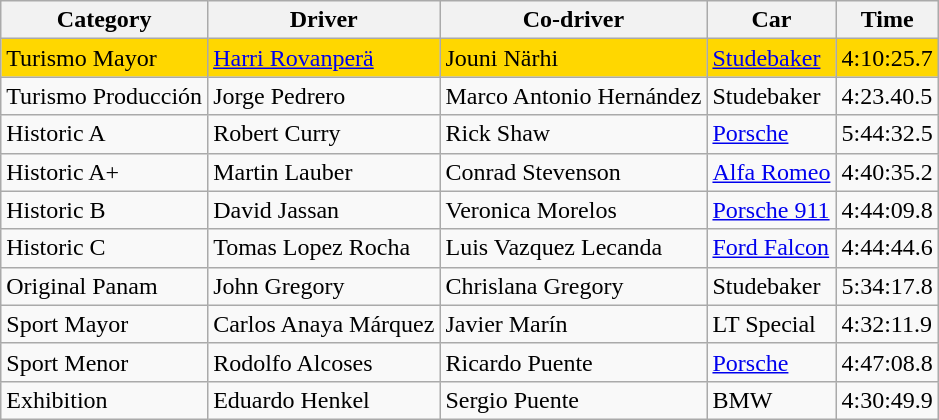<table class="wikitable">
<tr>
<th>Category</th>
<th>Driver</th>
<th>Co-driver</th>
<th>Car</th>
<th>Time</th>
</tr>
<tr style="background:gold;">
<td>Turismo Mayor</td>
<td> <a href='#'>Harri Rovanperä</a></td>
<td> Jouni Närhi</td>
<td><a href='#'>Studebaker</a></td>
<td>4:10:25.7</td>
</tr>
<tr>
<td>Turismo Producción</td>
<td> Jorge Pedrero</td>
<td> Marco Antonio Hernández</td>
<td>Studebaker</td>
<td>4:23.40.5</td>
</tr>
<tr>
<td>Historic A</td>
<td> Robert Curry</td>
<td> Rick Shaw</td>
<td><a href='#'>Porsche</a></td>
<td>5:44:32.5</td>
</tr>
<tr>
<td>Historic A+</td>
<td> Martin Lauber</td>
<td> Conrad Stevenson</td>
<td><a href='#'>Alfa Romeo</a></td>
<td>4:40:35.2</td>
</tr>
<tr>
<td>Historic B</td>
<td> David Jassan</td>
<td> Veronica Morelos</td>
<td><a href='#'>Porsche 911</a></td>
<td>4:44:09.8</td>
</tr>
<tr>
<td>Historic C</td>
<td> Tomas Lopez Rocha</td>
<td> Luis Vazquez Lecanda</td>
<td><a href='#'>Ford Falcon</a></td>
<td>4:44:44.6</td>
</tr>
<tr>
<td>Original Panam</td>
<td> John Gregory</td>
<td> Chrislana Gregory</td>
<td>Studebaker</td>
<td>5:34:17.8</td>
</tr>
<tr>
<td>Sport Mayor</td>
<td> Carlos Anaya Márquez</td>
<td> Javier Marín</td>
<td>LT Special</td>
<td>4:32:11.9</td>
</tr>
<tr>
<td>Sport Menor</td>
<td> Rodolfo Alcoses</td>
<td> Ricardo Puente</td>
<td><a href='#'>Porsche</a></td>
<td>4:47:08.8</td>
</tr>
<tr>
<td>Exhibition</td>
<td> Eduardo Henkel</td>
<td> Sergio Puente</td>
<td>BMW</td>
<td>4:30:49.9</td>
</tr>
</table>
